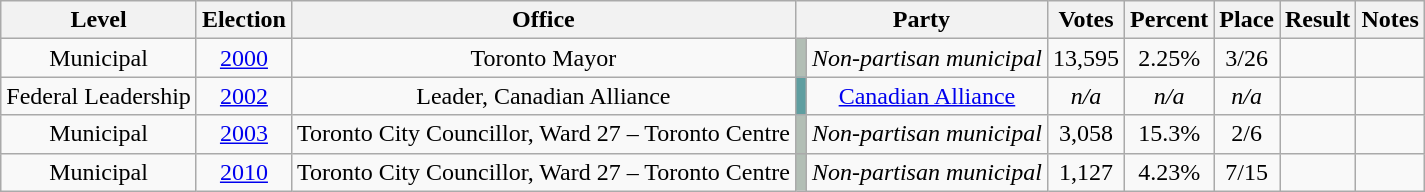<table class="wikitable sortable" style=text-align:center;>
<tr>
<th>Level</th>
<th>Election</th>
<th>Office</th>
<th colspan="2">Party</th>
<th>Votes</th>
<th>Percent</th>
<th>Place</th>
<th>Result</th>
<th>Notes</th>
</tr>
<tr>
<td>Municipal</td>
<td><a href='#'>2000</a></td>
<td>Toronto Mayor</td>
<td style="background-color:#B2BEB5;"></td>
<td><em>Non-partisan municipal</em></td>
<td>13,595</td>
<td>2.25%</td>
<td>3/26</td>
<td></td>
<td></td>
</tr>
<tr>
<td>Federal Leadership</td>
<td><a href='#'>2002</a></td>
<td>Leader, Canadian Alliance</td>
<td style="background-color:#5F9EA0;"></td>
<td><a href='#'>Canadian Alliance</a></td>
<td><em>n/a</em></td>
<td><em>n/a</em></td>
<td><em>n/a</em></td>
<td></td>
<td></td>
</tr>
<tr>
<td>Municipal</td>
<td><a href='#'>2003</a></td>
<td>Toronto City Councillor, Ward 27 – Toronto Centre</td>
<td style="background-color:#B2BEB5;"></td>
<td><em>Non-partisan municipal</em></td>
<td>3,058</td>
<td>15.3%</td>
<td>2/6</td>
<td></td>
<td></td>
</tr>
<tr>
<td>Municipal</td>
<td><a href='#'>2010</a></td>
<td>Toronto City Councillor, Ward 27 – Toronto Centre</td>
<td style="background-color:#B2BEB5;"></td>
<td><em>Non-partisan municipal</em></td>
<td>1,127</td>
<td>4.23%</td>
<td>7/15</td>
<td></td>
</tr>
</table>
